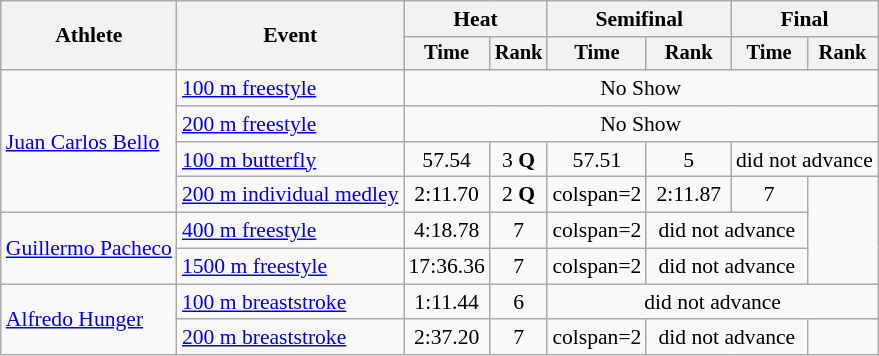<table class=wikitable style="font-size:90%">
<tr>
<th rowspan=2>Athlete</th>
<th rowspan=2>Event</th>
<th colspan=2>Heat</th>
<th colspan=2>Semifinal</th>
<th colspan=2>Final</th>
</tr>
<tr style="font-size:95%">
<th>Time</th>
<th>Rank</th>
<th>Time</th>
<th>Rank</th>
<th>Time</th>
<th>Rank</th>
</tr>
<tr align=center>
<td align=left rowspan=4><a href='#'>Juan Carlos Bello</a></td>
<td align=left><a href='#'>100 m freestyle</a></td>
<td colspan=7>No Show</td>
</tr>
<tr align=center>
<td align=left><a href='#'>200 m freestyle</a></td>
<td colspan=7>No Show</td>
</tr>
<tr align=center>
<td align=left><a href='#'>100 m butterfly</a></td>
<td>57.54</td>
<td>3 <strong>Q</strong></td>
<td>57.51</td>
<td>5</td>
<td colspan=2>did not advance</td>
</tr>
<tr align=center>
<td align=left><a href='#'>200 m individual medley</a></td>
<td>2:11.70</td>
<td>2 <strong>Q</strong></td>
<td>colspan=2 </td>
<td>2:11.87</td>
<td>7</td>
</tr>
<tr align=center>
<td align=left rowspan=2><a href='#'>Guillermo Pacheco</a></td>
<td align=left><a href='#'>400 m freestyle</a></td>
<td>4:18.78</td>
<td>7</td>
<td>colspan=2 </td>
<td colspan=2>did not advance</td>
</tr>
<tr align= center>
<td align=left><a href='#'>1500 m freestyle</a></td>
<td>17:36.36</td>
<td>7</td>
<td>colspan=2 </td>
<td colspan=2>did not advance</td>
</tr>
<tr align=center>
<td align=left rowspan=2><a href='#'>Alfredo Hunger</a></td>
<td align=left><a href='#'>100 m breaststroke</a></td>
<td>1:11.44</td>
<td>6</td>
<td colspan=4>did not advance</td>
</tr>
<tr align=center>
<td align=left><a href='#'>200 m breaststroke</a></td>
<td>2:37.20</td>
<td>7</td>
<td>colspan=2 </td>
<td colspan=2>did not advance</td>
</tr>
</table>
